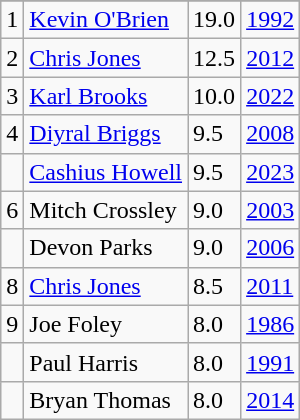<table class="wikitable">
<tr>
</tr>
<tr>
<td>1</td>
<td><a href='#'>Kevin O'Brien</a></td>
<td>19.0</td>
<td><a href='#'>1992</a></td>
</tr>
<tr>
<td>2</td>
<td><a href='#'>Chris Jones</a></td>
<td>12.5</td>
<td><a href='#'>2012</a></td>
</tr>
<tr>
<td>3</td>
<td><a href='#'>Karl Brooks</a></td>
<td>10.0</td>
<td><a href='#'>2022</a></td>
</tr>
<tr>
<td>4</td>
<td><a href='#'>Diyral Briggs</a></td>
<td>9.5</td>
<td><a href='#'>2008</a></td>
</tr>
<tr>
<td></td>
<td><a href='#'>Cashius Howell</a></td>
<td>9.5</td>
<td><a href='#'>2023</a></td>
</tr>
<tr>
<td>6</td>
<td>Mitch Crossley</td>
<td>9.0</td>
<td><a href='#'>2003</a></td>
</tr>
<tr>
<td></td>
<td>Devon Parks</td>
<td>9.0</td>
<td><a href='#'>2006</a></td>
</tr>
<tr>
<td>8</td>
<td><a href='#'>Chris Jones</a></td>
<td>8.5</td>
<td><a href='#'>2011</a></td>
</tr>
<tr>
<td>9</td>
<td>Joe Foley</td>
<td>8.0</td>
<td><a href='#'>1986</a></td>
</tr>
<tr>
<td></td>
<td>Paul Harris</td>
<td>8.0</td>
<td><a href='#'>1991</a></td>
</tr>
<tr>
<td></td>
<td>Bryan Thomas</td>
<td>8.0</td>
<td><a href='#'>2014</a></td>
</tr>
</table>
